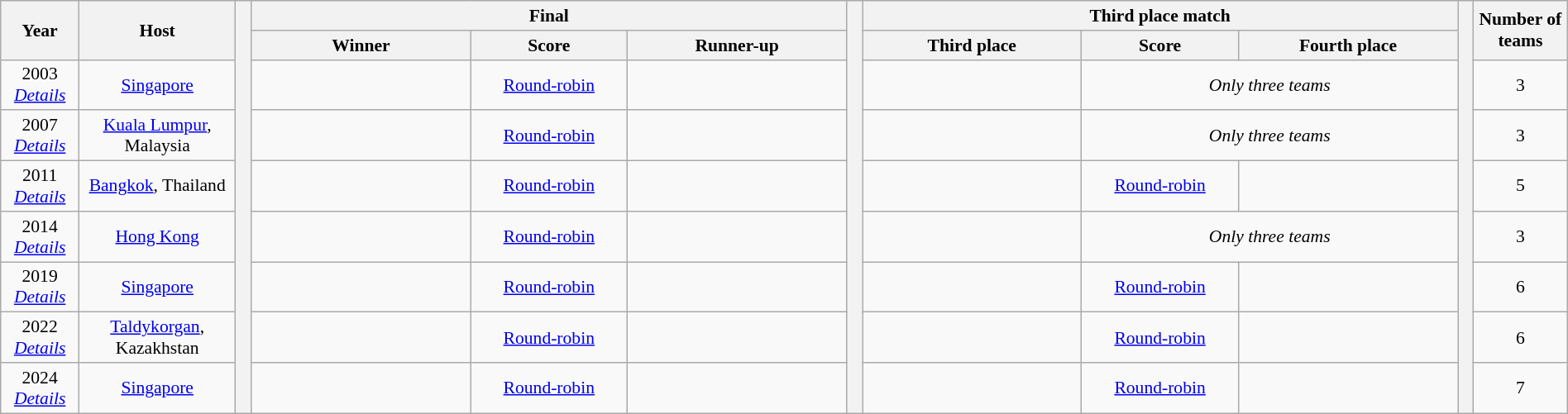<table class="wikitable" style="text-align:center;width:100%; font-size:90%;">
<tr>
<th rowspan=2 width=5%>Year</th>
<th rowspan=2 width=10%>Host</th>
<th width=1% rowspan=9></th>
<th colspan=3>Final</th>
<th width=1% rowspan=9></th>
<th colspan=3>Third place match</th>
<th width=1% rowspan=9></th>
<th width=6% rowspan=2>Number of teams</th>
</tr>
<tr>
<th width=14%>Winner</th>
<th width=10%>Score</th>
<th width=14%>Runner-up</th>
<th width=14%>Third place</th>
<th width=10%>Score</th>
<th width=14%>Fourth place</th>
</tr>
<tr>
<td>2003<br><em><a href='#'>Details</a></em></td>
<td><a href='#'>Singapore</a></td>
<td><strong></strong></td>
<td><a href='#'>Round-robin</a></td>
<td></td>
<td></td>
<td colspan=2><em>Only three teams</em></td>
<td>3</td>
</tr>
<tr>
<td>2007<br><em><a href='#'>Details</a></em></td>
<td><a href='#'>Kuala Lumpur</a>, Malaysia</td>
<td><strong></strong></td>
<td><a href='#'>Round-robin</a></td>
<td></td>
<td></td>
<td colspan=2><em>Only three teams</em></td>
<td>3</td>
</tr>
<tr>
<td>2011<br><em><a href='#'>Details</a></em></td>
<td><a href='#'>Bangkok</a>, Thailand</td>
<td><strong></strong></td>
<td><a href='#'>Round-robin</a></td>
<td></td>
<td></td>
<td><a href='#'>Round-robin</a></td>
<td></td>
<td>5</td>
</tr>
<tr>
<td>2014<br><em><a href='#'>Details</a></em></td>
<td><a href='#'>Hong Kong</a></td>
<td><strong></strong></td>
<td><a href='#'>Round-robin</a></td>
<td></td>
<td></td>
<td colspan=2><em>Only three teams</em></td>
<td>3</td>
</tr>
<tr>
<td>2019<br><em><a href='#'>Details</a></em></td>
<td><a href='#'>Singapore</a></td>
<td><strong></strong></td>
<td><a href='#'>Round-robin</a></td>
<td></td>
<td></td>
<td><a href='#'>Round-robin</a></td>
<td></td>
<td>6</td>
</tr>
<tr>
<td>2022<br><em><a href='#'>Details</a></em></td>
<td><a href='#'>Taldykorgan</a>, Kazakhstan</td>
<td><strong></strong></td>
<td><a href='#'>Round-robin</a></td>
<td></td>
<td></td>
<td><a href='#'>Round-robin</a></td>
<td></td>
<td>6</td>
</tr>
<tr>
<td>2024<br><em><a href='#'>Details</a></em></td>
<td><a href='#'>Singapore</a></td>
<td><strong></strong></td>
<td><a href='#'>Round-robin</a></td>
<td></td>
<td></td>
<td><a href='#'>Round-robin</a></td>
<td></td>
<td>7</td>
</tr>
</table>
